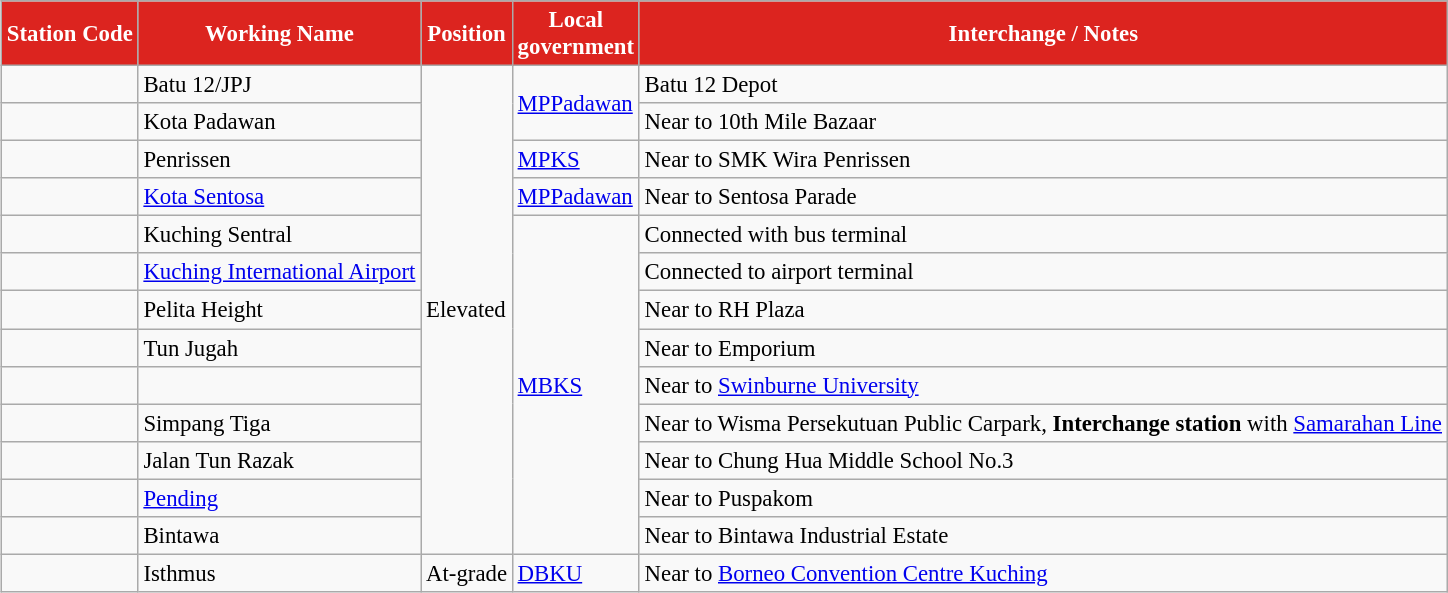<table class="wikitable sortable" style="margin-left:1em; margin-bottom:1em; color:black; font-size:95%;">
<tr style="background:#dc241f; text-align:center; color:white;">
<td><strong>Station Code</strong></td>
<td><strong>Working Name</strong></td>
<td><strong>Position</strong></td>
<td><strong>Local<br>government</strong></td>
<td><strong>Interchange / Notes</strong></td>
</tr>
<tr>
<td></td>
<td>Batu 12/JPJ</td>
<td rowspan="13">Elevated</td>
<td rowspan="2"><a href='#'>MPPadawan</a></td>
<td>Batu 12 Depot</td>
</tr>
<tr>
<td></td>
<td>Kota Padawan</td>
<td>Near to 10th Mile Bazaar</td>
</tr>
<tr>
<td></td>
<td>Penrissen</td>
<td><a href='#'>MPKS</a></td>
<td>Near to SMK Wira Penrissen</td>
</tr>
<tr>
<td></td>
<td><a href='#'>Kota Sentosa</a></td>
<td><a href='#'>MPPadawan</a></td>
<td>Near to Sentosa Parade</td>
</tr>
<tr>
<td></td>
<td>Kuching Sentral</td>
<td rowspan="9"><a href='#'>MBKS</a></td>
<td>Connected with bus terminal</td>
</tr>
<tr>
<td></td>
<td><a href='#'>Kuching International Airport</a> </td>
<td>Connected to airport terminal</td>
</tr>
<tr>
<td></td>
<td>Pelita Height</td>
<td>Near to RH Plaza</td>
</tr>
<tr>
<td></td>
<td>Tun Jugah</td>
<td>Near to Emporium</td>
</tr>
<tr>
<td></td>
<td></td>
<td>Near to <a href='#'>Swinburne University</a></td>
</tr>
<tr>
<td></td>
<td>Simpang Tiga</td>
<td>Near to Wisma Persekutuan Public Carpark, <strong>Interchange station</strong> with <em></em> <a href='#'>Samarahan Line</a></td>
</tr>
<tr>
<td></td>
<td>Jalan Tun Razak</td>
<td>Near to Chung Hua Middle School No.3</td>
</tr>
<tr>
<td></td>
<td><a href='#'>Pending</a></td>
<td>Near to Puspakom</td>
</tr>
<tr>
<td></td>
<td>Bintawa</td>
<td>Near to Bintawa Industrial Estate</td>
</tr>
<tr>
<td></td>
<td>Isthmus</td>
<td>At-grade</td>
<td><a href='#'>DBKU</a></td>
<td>Near to <a href='#'>Borneo Convention Centre Kuching</a></td>
</tr>
</table>
